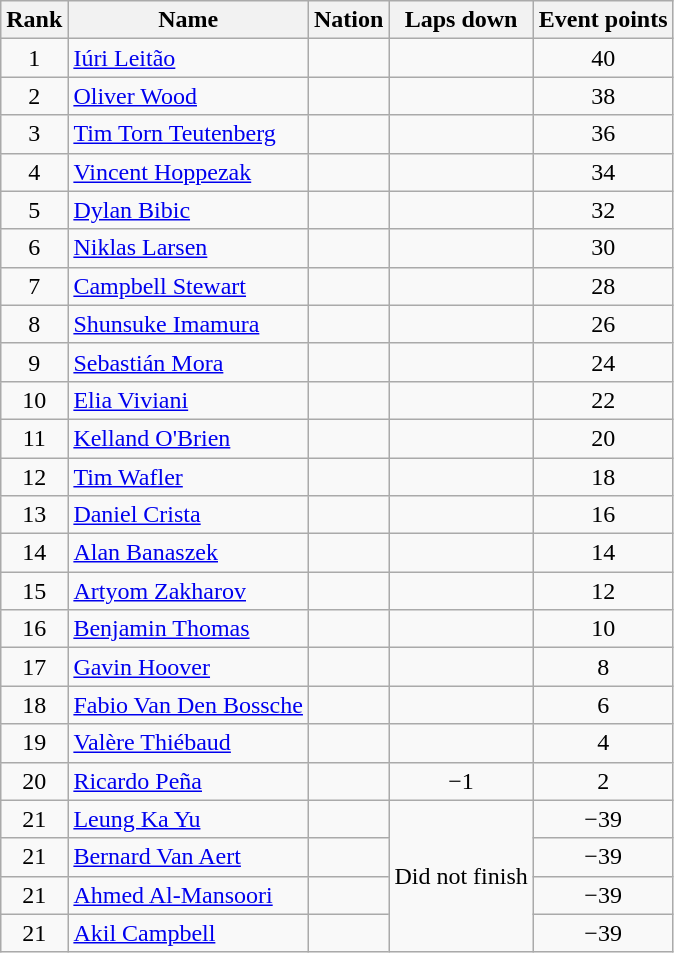<table class="wikitable sortable" style="text-align:center">
<tr>
<th>Rank</th>
<th>Name</th>
<th>Nation</th>
<th>Laps down</th>
<th>Event points</th>
</tr>
<tr>
<td>1</td>
<td align=left><a href='#'>Iúri Leitão</a></td>
<td align=left></td>
<td></td>
<td>40</td>
</tr>
<tr>
<td>2</td>
<td align=left><a href='#'>Oliver Wood</a></td>
<td align=left></td>
<td></td>
<td>38</td>
</tr>
<tr>
<td>3</td>
<td align=left><a href='#'>Tim Torn Teutenberg</a></td>
<td align=left></td>
<td></td>
<td>36</td>
</tr>
<tr>
<td>4</td>
<td align=left><a href='#'>Vincent Hoppezak</a></td>
<td align=left></td>
<td></td>
<td>34</td>
</tr>
<tr>
<td>5</td>
<td align=left><a href='#'>Dylan Bibic</a></td>
<td align=left></td>
<td></td>
<td>32</td>
</tr>
<tr>
<td>6</td>
<td align=left><a href='#'>Niklas Larsen</a></td>
<td align=left></td>
<td></td>
<td>30</td>
</tr>
<tr>
<td>7</td>
<td align=left><a href='#'>Campbell Stewart</a></td>
<td align=left></td>
<td></td>
<td>28</td>
</tr>
<tr>
<td>8</td>
<td align=left><a href='#'>Shunsuke Imamura</a></td>
<td align=left></td>
<td></td>
<td>26</td>
</tr>
<tr>
<td>9</td>
<td align=left><a href='#'>Sebastián Mora</a></td>
<td align=left></td>
<td></td>
<td>24</td>
</tr>
<tr>
<td>10</td>
<td align=left><a href='#'>Elia Viviani</a></td>
<td align=left></td>
<td></td>
<td>22</td>
</tr>
<tr>
<td>11</td>
<td align=left><a href='#'>Kelland O'Brien</a></td>
<td align=left></td>
<td></td>
<td>20</td>
</tr>
<tr>
<td>12</td>
<td align=left><a href='#'>Tim Wafler</a></td>
<td align=left></td>
<td></td>
<td>18</td>
</tr>
<tr>
<td>13</td>
<td align=left><a href='#'>Daniel Crista</a></td>
<td align=left></td>
<td></td>
<td>16</td>
</tr>
<tr>
<td>14</td>
<td align=left><a href='#'>Alan Banaszek</a></td>
<td align=left></td>
<td></td>
<td>14</td>
</tr>
<tr>
<td>15</td>
<td align=left><a href='#'>Artyom Zakharov</a></td>
<td align=left></td>
<td></td>
<td>12</td>
</tr>
<tr>
<td>16</td>
<td align=left><a href='#'>Benjamin Thomas</a></td>
<td align=left></td>
<td></td>
<td>10</td>
</tr>
<tr>
<td>17</td>
<td align=left><a href='#'>Gavin Hoover</a></td>
<td align=left></td>
<td></td>
<td>8</td>
</tr>
<tr>
<td>18</td>
<td align=left><a href='#'>Fabio Van Den Bossche</a></td>
<td align=left></td>
<td></td>
<td>6</td>
</tr>
<tr>
<td>19</td>
<td align=left><a href='#'>Valère Thiébaud</a></td>
<td align=left></td>
<td></td>
<td>4</td>
</tr>
<tr>
<td>20</td>
<td align=left><a href='#'>Ricardo Peña</a></td>
<td align=left></td>
<td>−1</td>
<td>2</td>
</tr>
<tr>
<td>21</td>
<td align=left><a href='#'>Leung Ka Yu</a></td>
<td align=left></td>
<td rowspan=4>Did not finish</td>
<td>−39</td>
</tr>
<tr>
<td>21</td>
<td align=left><a href='#'>Bernard Van Aert</a></td>
<td align=left></td>
<td>−39</td>
</tr>
<tr>
<td>21</td>
<td align=left><a href='#'>Ahmed Al-Mansoori</a></td>
<td align=left></td>
<td>−39</td>
</tr>
<tr>
<td>21</td>
<td align=left><a href='#'>Akil Campbell</a></td>
<td align=left></td>
<td>−39</td>
</tr>
</table>
